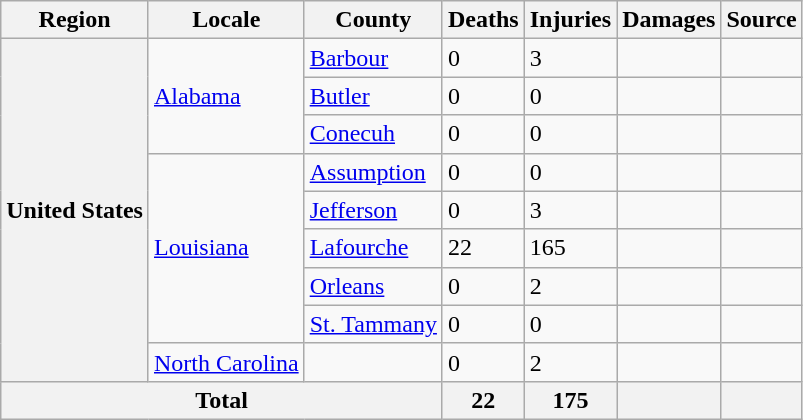<table class="wikitable"  style="float:left; margin:10px;">
<tr>
<th>Region</th>
<th>Locale</th>
<th>County</th>
<th>Deaths</th>
<th>Injuries</th>
<th>Damages</th>
<th>Source</th>
</tr>
<tr>
<th rowspan="9">United States</th>
<td rowspan="3"><a href='#'>Alabama</a></td>
<td><a href='#'>Barbour</a></td>
<td>0</td>
<td>3</td>
<td></td>
<td></td>
</tr>
<tr>
<td><a href='#'>Butler</a></td>
<td>0</td>
<td>0</td>
<td></td>
<td></td>
</tr>
<tr>
<td><a href='#'>Conecuh</a></td>
<td>0</td>
<td>0</td>
<td></td>
<td></td>
</tr>
<tr>
<td rowspan="5"><a href='#'>Louisiana</a></td>
<td><a href='#'>Assumption</a></td>
<td>0</td>
<td>0</td>
<td></td>
<td></td>
</tr>
<tr>
<td><a href='#'>Jefferson</a></td>
<td>0</td>
<td>3</td>
<td></td>
<td></td>
</tr>
<tr>
<td><a href='#'>Lafourche</a></td>
<td>22</td>
<td>165</td>
<td></td>
<td></td>
</tr>
<tr>
<td><a href='#'>Orleans</a></td>
<td>0</td>
<td>2</td>
<td></td>
<td></td>
</tr>
<tr>
<td><a href='#'>St. Tammany</a></td>
<td>0</td>
<td>0</td>
<td></td>
<td></td>
</tr>
<tr>
<td rowspan="1"><a href='#'>North Carolina</a></td>
<td></td>
<td>0</td>
<td>2</td>
<td></td>
<td></td>
</tr>
<tr>
<th colspan="3">Total</th>
<th colspan="">22</th>
<th colspan="">175</th>
<th colspan=""></th>
<th colspan=""></th>
</tr>
</table>
